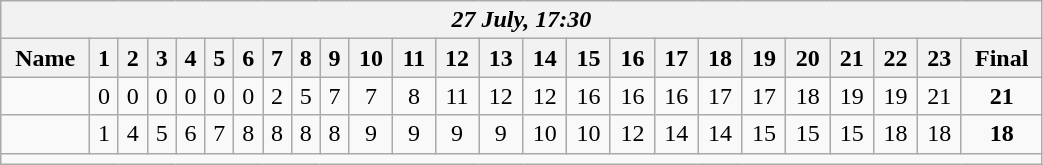<table class=wikitable style="text-align:center; width: 55%">
<tr>
<th colspan=26><em>27 July, 17:30</em></th>
</tr>
<tr>
<th>Name</th>
<th>1</th>
<th>2</th>
<th>3</th>
<th>4</th>
<th>5</th>
<th>6</th>
<th>7</th>
<th>8</th>
<th>9</th>
<th>10</th>
<th>11</th>
<th>12</th>
<th>13</th>
<th>14</th>
<th>15</th>
<th>16</th>
<th>17</th>
<th>18</th>
<th>19</th>
<th>20</th>
<th>21</th>
<th>22</th>
<th>23</th>
<th>Final</th>
</tr>
<tr>
<td align=left><strong></strong></td>
<td>0</td>
<td>0</td>
<td>0</td>
<td>0</td>
<td>0</td>
<td>0</td>
<td>2</td>
<td>5</td>
<td>7</td>
<td>7</td>
<td>8</td>
<td>11</td>
<td>12</td>
<td>12</td>
<td>16</td>
<td>16</td>
<td>16</td>
<td>17</td>
<td>17</td>
<td>18</td>
<td>19</td>
<td>19</td>
<td>21</td>
<td><strong>21</strong></td>
</tr>
<tr>
<td align=left></td>
<td>1</td>
<td>4</td>
<td>5</td>
<td>6</td>
<td>7</td>
<td>8</td>
<td>8</td>
<td>8</td>
<td>8</td>
<td>9</td>
<td>9</td>
<td>9</td>
<td>9</td>
<td>10</td>
<td>10</td>
<td>12</td>
<td>14</td>
<td>14</td>
<td>15</td>
<td>15</td>
<td>15</td>
<td>18</td>
<td>18</td>
<td><strong>18</strong></td>
</tr>
<tr>
<td colspan=26></td>
</tr>
</table>
